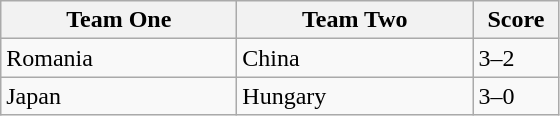<table class="wikitable">
<tr>
<th width=150>Team One</th>
<th width=150>Team Two</th>
<th width=50>Score</th>
</tr>
<tr>
<td>Romania</td>
<td>China</td>
<td>3–2</td>
</tr>
<tr>
<td>Japan</td>
<td>Hungary</td>
<td>3–0</td>
</tr>
</table>
